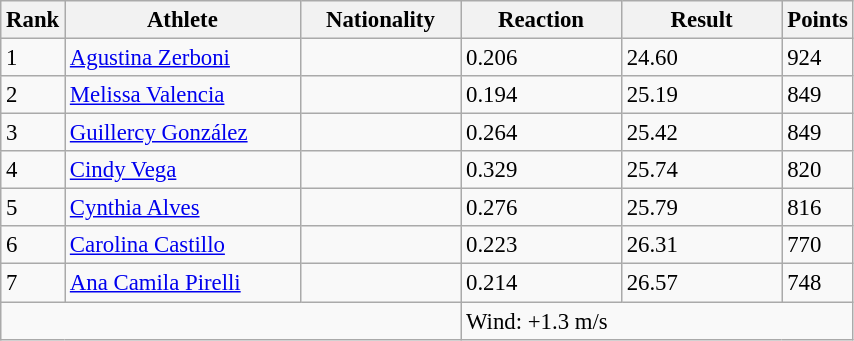<table class="wikitable" style="font-size:95%" style="width:35em;" style="text-align:center">
<tr>
<th>Rank</th>
<th width=150>Athlete</th>
<th width=100>Nationality</th>
<th width=100>Reaction</th>
<th width=100>Result</th>
<th>Points</th>
</tr>
<tr>
<td>1</td>
<td align=left><a href='#'>Agustina Zerboni</a></td>
<td align=left></td>
<td>0.206</td>
<td>24.60</td>
<td>924</td>
</tr>
<tr>
<td>2</td>
<td align=left><a href='#'>Melissa Valencia</a></td>
<td align=left></td>
<td>0.194</td>
<td>25.19</td>
<td>849</td>
</tr>
<tr>
<td>3</td>
<td align=left><a href='#'>Guillercy González</a></td>
<td align=left></td>
<td>0.264</td>
<td>25.42</td>
<td>849</td>
</tr>
<tr>
<td>4</td>
<td align=left><a href='#'>Cindy Vega</a></td>
<td align=left></td>
<td>0.329</td>
<td>25.74</td>
<td>820</td>
</tr>
<tr>
<td>5</td>
<td align=left><a href='#'>Cynthia Alves</a></td>
<td align=left></td>
<td>0.276</td>
<td>25.79</td>
<td>816</td>
</tr>
<tr>
<td>6</td>
<td align=left><a href='#'>Carolina Castillo</a></td>
<td align=left></td>
<td>0.223</td>
<td>26.31</td>
<td>770</td>
</tr>
<tr>
<td>7</td>
<td align=left><a href='#'>Ana Camila Pirelli</a></td>
<td align=left></td>
<td>0.214</td>
<td>26.57</td>
<td>748</td>
</tr>
<tr class="sortbottom">
<td colspan=3></td>
<td colspan="3" style="text-align:left;">Wind: +1.3 m/s</td>
</tr>
</table>
